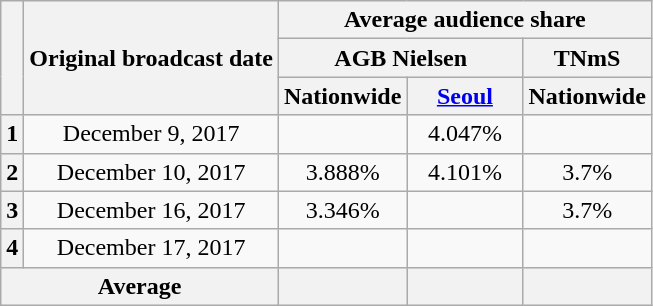<table class="wikitable" style="text-align:center">
<tr>
<th rowspan="3"></th>
<th rowspan="3">Original broadcast date</th>
<th colspan="3">Average audience share</th>
</tr>
<tr>
<th colspan="2">AGB Nielsen</th>
<th>TNmS</th>
</tr>
<tr>
<th width="70">Nationwide</th>
<th width="70"><a href='#'>Seoul</a></th>
<th width="70">Nationwide</th>
</tr>
<tr>
<th>1</th>
<td>December 9, 2017</td>
<td></td>
<td>4.047%</td>
<td></td>
</tr>
<tr>
<th>2</th>
<td>December 10, 2017</td>
<td>3.888%</td>
<td>4.101%</td>
<td>3.7%</td>
</tr>
<tr>
<th>3</th>
<td>December 16, 2017</td>
<td>3.346%</td>
<td></td>
<td>3.7%</td>
</tr>
<tr>
<th>4</th>
<td>December 17, 2017</td>
<td></td>
<td></td>
<td></td>
</tr>
<tr>
<th colspan="2">Average</th>
<th></th>
<th></th>
<th></th>
</tr>
</table>
